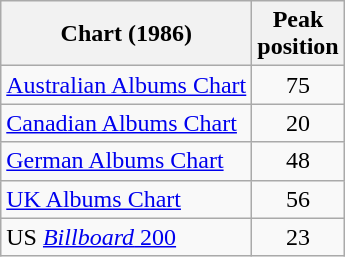<table class="wikitable sortable">
<tr>
<th>Chart (1986)</th>
<th>Peak<br>position</th>
</tr>
<tr>
<td><a href='#'>Australian Albums Chart</a></td>
<td style="text-align:center;">75</td>
</tr>
<tr>
<td><a href='#'>Canadian Albums Chart</a></td>
<td style="text-align:center;">20</td>
</tr>
<tr>
<td><a href='#'>German Albums Chart</a></td>
<td style="text-align:center;">48</td>
</tr>
<tr>
<td><a href='#'>UK Albums Chart</a></td>
<td style="text-align:center;">56</td>
</tr>
<tr>
<td>US <a href='#'><em>Billboard</em> 200</a></td>
<td style="text-align:center;">23</td>
</tr>
</table>
